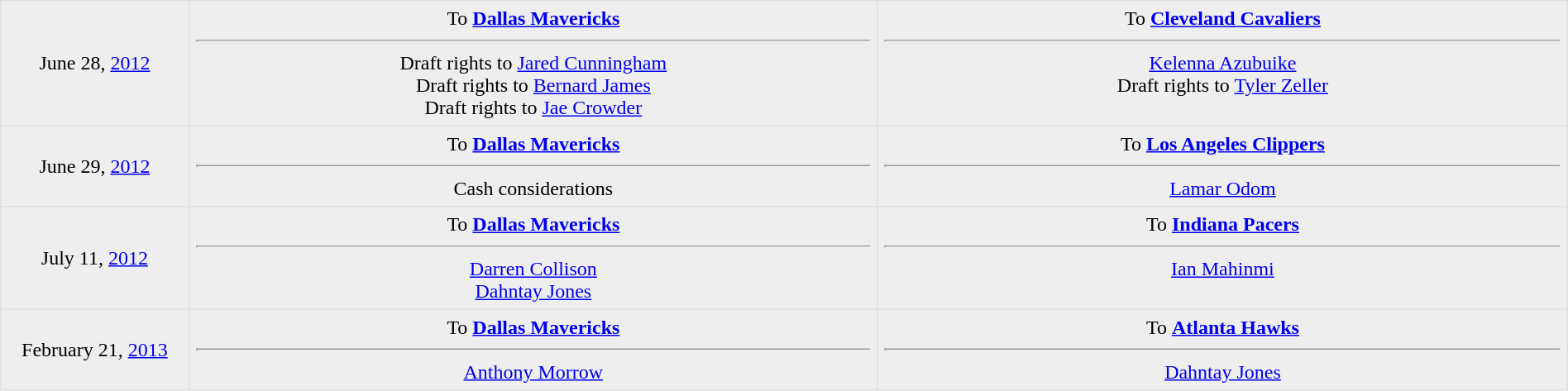<table border=1 style="border-collapse:collapse; text-align: center; width: 100%" bordercolor="#DFDFDF"  cellpadding="5">
<tr bgcolor="eeeeee">
<td style="width:12%">June 28, <a href='#'>2012</a></td>
<td style="width:44%" valign="top">To <strong><a href='#'>Dallas Mavericks</a></strong><hr>Draft rights to <a href='#'>Jared Cunningham</a> <br> Draft rights to <a href='#'>Bernard James</a><br> Draft rights to <a href='#'>Jae Crowder</a> </td>
<td style="width:44%" valign="top">To <strong><a href='#'>Cleveland Cavaliers</a></strong><hr><a href='#'>Kelenna Azubuike</a><br> Draft rights to <a href='#'>Tyler Zeller</a> </td>
</tr>
<tr bgcolor="eeeeee">
<td style="width:12%">June 29, <a href='#'>2012</a></td>
<td style="width:44%" valign="top">To <strong><a href='#'>Dallas Mavericks</a></strong><hr>Cash considerations</td>
<td style="width:44%" valign="top">To <strong><a href='#'>Los Angeles Clippers</a></strong><hr><a href='#'>Lamar Odom</a></td>
</tr>
<tr bgcolor="eeeeee">
<td style="width:12%">July 11, <a href='#'>2012</a></td>
<td style="width:44%" valign="top">To <strong><a href='#'>Dallas Mavericks</a></strong><hr><a href='#'>Darren Collison</a><br><a href='#'>Dahntay Jones</a></td>
<td style="width:44%" valign="top">To <strong><a href='#'>Indiana Pacers</a></strong><hr><a href='#'>Ian Mahinmi</a></td>
</tr>
<tr bgcolor="eeeeee">
<td style="width:12%">February 21, <a href='#'>2013</a></td>
<td style="width:44%" valign="top">To <strong><a href='#'>Dallas Mavericks</a></strong><hr><a href='#'>Anthony Morrow</a></td>
<td style="width:44%" valign="top">To <strong><a href='#'>Atlanta Hawks</a></strong><hr><a href='#'>Dahntay Jones</a></td>
</tr>
</table>
